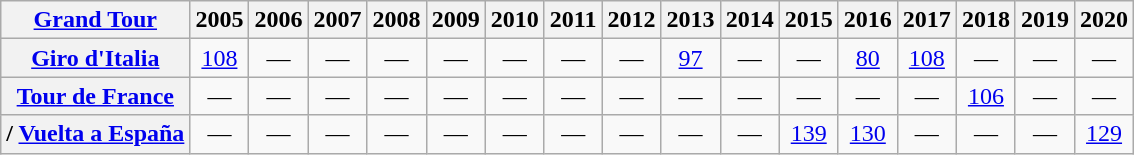<table class="wikitable plainrowheaders">
<tr>
<th scope="col"><a href='#'>Grand Tour</a></th>
<th scope="col">2005</th>
<th scope="col">2006</th>
<th scope="col">2007</th>
<th scope="col">2008</th>
<th scope="col">2009</th>
<th scope="col">2010</th>
<th scope="col">2011</th>
<th scope="col">2012</th>
<th scope="col">2013</th>
<th scope="col">2014</th>
<th scope="col">2015</th>
<th scope="col">2016</th>
<th scope="col">2017</th>
<th scope="col">2018</th>
<th scope="col">2019</th>
<th scope="col">2020</th>
</tr>
<tr style="text-align:center;">
<th scope="row"> <a href='#'>Giro d'Italia</a></th>
<td><a href='#'>108</a></td>
<td>—</td>
<td>—</td>
<td>—</td>
<td>—</td>
<td>—</td>
<td>—</td>
<td>—</td>
<td><a href='#'>97</a></td>
<td>—</td>
<td>—</td>
<td><a href='#'>80</a></td>
<td><a href='#'>108</a></td>
<td>—</td>
<td>—</td>
<td>—</td>
</tr>
<tr style="text-align:center;">
<th scope="row"> <a href='#'>Tour de France</a></th>
<td>—</td>
<td>—</td>
<td>—</td>
<td>—</td>
<td>—</td>
<td>—</td>
<td>—</td>
<td>—</td>
<td>—</td>
<td>—</td>
<td>—</td>
<td>—</td>
<td>—</td>
<td><a href='#'>106</a></td>
<td>—</td>
<td>—</td>
</tr>
<tr style="text-align:center;">
<th scope="row">/ <a href='#'>Vuelta a España</a></th>
<td>—</td>
<td>—</td>
<td>—</td>
<td>—</td>
<td>—</td>
<td>—</td>
<td>—</td>
<td>—</td>
<td>—</td>
<td>—</td>
<td><a href='#'>139</a></td>
<td><a href='#'>130</a></td>
<td>—</td>
<td>—</td>
<td>—</td>
<td><a href='#'>129</a></td>
</tr>
</table>
